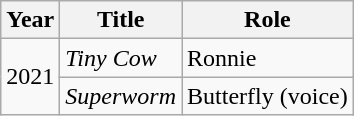<table class="wikitable plainrowheaders sortable">
<tr>
<th scope="col">Year</th>
<th scope="col">Title</th>
<th scope="col">Role</th>
</tr>
<tr>
<td rowspan="2">2021</td>
<td><em>Tiny Cow</em></td>
<td>Ronnie</td>
</tr>
<tr>
<td><em>Superworm</em></td>
<td>Butterfly (voice)</td>
</tr>
</table>
